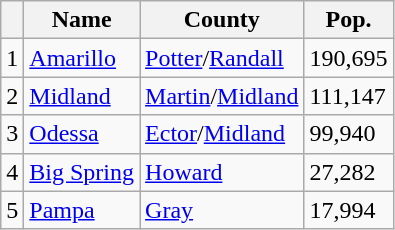<table class="wikitable sortable">
<tr>
<th></th>
<th>Name</th>
<th>County</th>
<th>Pop.</th>
</tr>
<tr>
<td>1</td>
<td><a href='#'>Amarillo</a></td>
<td><a href='#'>Potter</a>/<a href='#'>Randall</a></td>
<td>190,695</td>
</tr>
<tr>
<td>2</td>
<td><a href='#'>Midland</a></td>
<td><a href='#'>Martin</a>/<a href='#'>Midland</a></td>
<td>111,147</td>
</tr>
<tr>
<td>3</td>
<td><a href='#'>Odessa</a></td>
<td><a href='#'>Ector</a>/<a href='#'>Midland</a></td>
<td>99,940</td>
</tr>
<tr>
<td>4</td>
<td><a href='#'>Big Spring</a></td>
<td><a href='#'>Howard</a></td>
<td>27,282</td>
</tr>
<tr>
<td>5</td>
<td><a href='#'>Pampa</a></td>
<td><a href='#'>Gray</a></td>
<td>17,994</td>
</tr>
</table>
